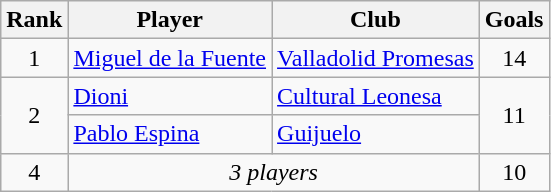<table class="wikitable" style="text-align:center">
<tr>
<th>Rank</th>
<th>Player</th>
<th>Club</th>
<th>Goals</th>
</tr>
<tr>
<td>1</td>
<td align="left"> <a href='#'>Miguel de la Fuente</a></td>
<td align="left"><a href='#'>Valladolid Promesas</a></td>
<td>14</td>
</tr>
<tr>
<td rowspan=2>2</td>
<td align="left"> <a href='#'>Dioni</a></td>
<td align="left"><a href='#'>Cultural Leonesa</a></td>
<td rowspan=2>11</td>
</tr>
<tr>
<td align="left"> <a href='#'>Pablo Espina</a></td>
<td align="left"><a href='#'>Guijuelo</a></td>
</tr>
<tr>
<td>4</td>
<td align=center colspan=2><em>3 players</em></td>
<td>10</td>
</tr>
</table>
